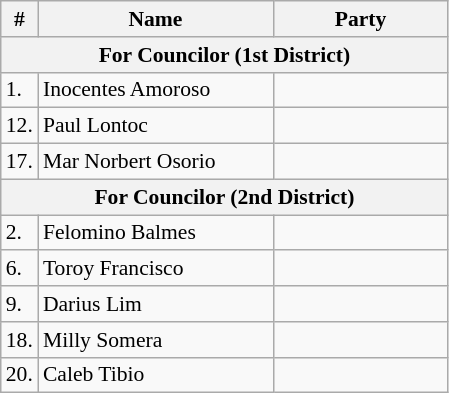<table class=wikitable style="font-size:90%">
<tr>
<th>#</th>
<th width=150px>Name</th>
<th colspan=2 width=110px>Party</th>
</tr>
<tr>
<th colspan="4">For Councilor (1st District)</th>
</tr>
<tr>
<td>1.</td>
<td>Inocentes Amoroso</td>
<td></td>
</tr>
<tr>
<td>12.</td>
<td>Paul Lontoc</td>
<td></td>
</tr>
<tr>
<td>17.</td>
<td>Mar Norbert Osorio</td>
<td></td>
</tr>
<tr>
<th colspan="4">For Councilor (2nd District)</th>
</tr>
<tr>
<td>2.</td>
<td>Felomino Balmes</td>
<td></td>
</tr>
<tr>
<td>6.</td>
<td>Toroy Francisco</td>
<td></td>
</tr>
<tr>
<td>9.</td>
<td>Darius Lim</td>
<td></td>
</tr>
<tr>
<td>18.</td>
<td>Milly Somera</td>
<td></td>
</tr>
<tr>
<td>20.</td>
<td>Caleb Tibio</td>
<td></td>
</tr>
</table>
